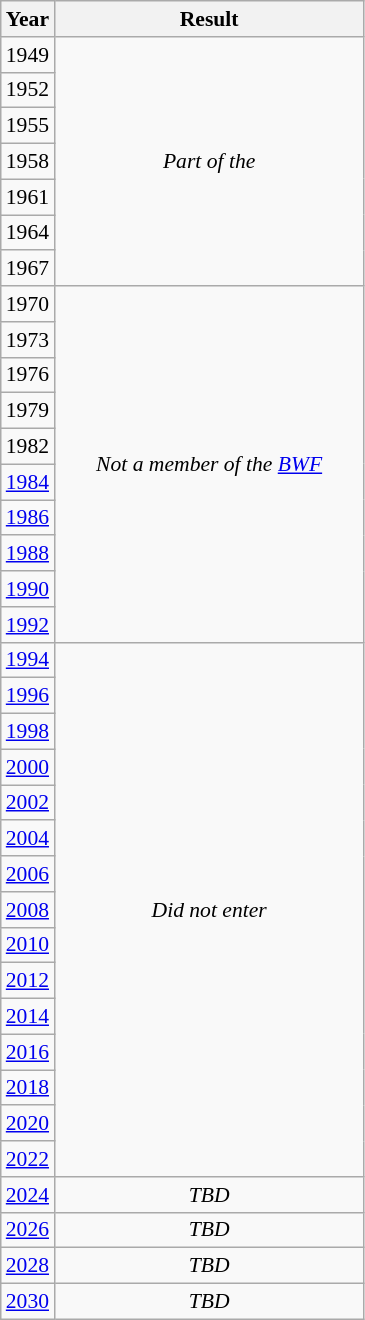<table class="wikitable" style="text-align: center; font-size:90%">
<tr>
<th>Year</th>
<th style="width:200px">Result</th>
</tr>
<tr>
<td> 1949</td>
<td rowspan="7"><em>Part of the </em></td>
</tr>
<tr>
<td> 1952</td>
</tr>
<tr>
<td> 1955</td>
</tr>
<tr>
<td> 1958</td>
</tr>
<tr>
<td> 1961</td>
</tr>
<tr>
<td> 1964</td>
</tr>
<tr>
<td> 1967</td>
</tr>
<tr>
<td> 1970</td>
<td rowspan="10"><em>Not a member of the <a href='#'>BWF</a></em></td>
</tr>
<tr>
<td> 1973</td>
</tr>
<tr>
<td> 1976</td>
</tr>
<tr>
<td> 1979</td>
</tr>
<tr>
<td> 1982</td>
</tr>
<tr>
<td> <a href='#'>1984</a></td>
</tr>
<tr>
<td> <a href='#'>1986</a></td>
</tr>
<tr>
<td> <a href='#'>1988</a></td>
</tr>
<tr>
<td> <a href='#'>1990</a></td>
</tr>
<tr>
<td> <a href='#'>1992</a></td>
</tr>
<tr>
<td> <a href='#'>1994</a></td>
<td rowspan="15"><em>Did not enter</em></td>
</tr>
<tr>
<td> <a href='#'>1996</a></td>
</tr>
<tr>
<td> <a href='#'>1998</a></td>
</tr>
<tr>
<td> <a href='#'>2000</a></td>
</tr>
<tr>
<td> <a href='#'>2002</a></td>
</tr>
<tr>
<td> <a href='#'>2004</a></td>
</tr>
<tr>
<td> <a href='#'>2006</a></td>
</tr>
<tr>
<td> <a href='#'>2008</a></td>
</tr>
<tr>
<td> <a href='#'>2010</a></td>
</tr>
<tr>
<td> <a href='#'>2012</a></td>
</tr>
<tr>
<td> <a href='#'>2014</a></td>
</tr>
<tr>
<td> <a href='#'>2016</a></td>
</tr>
<tr>
<td> <a href='#'>2018</a></td>
</tr>
<tr>
<td> <a href='#'>2020</a></td>
</tr>
<tr>
<td> <a href='#'>2022</a></td>
</tr>
<tr>
<td> <a href='#'>2024</a></td>
<td><em>TBD</em></td>
</tr>
<tr>
<td> <a href='#'>2026</a></td>
<td><em>TBD</em></td>
</tr>
<tr>
<td> <a href='#'>2028</a></td>
<td><em>TBD</em></td>
</tr>
<tr>
<td> <a href='#'>2030</a></td>
<td><em>TBD</em></td>
</tr>
</table>
